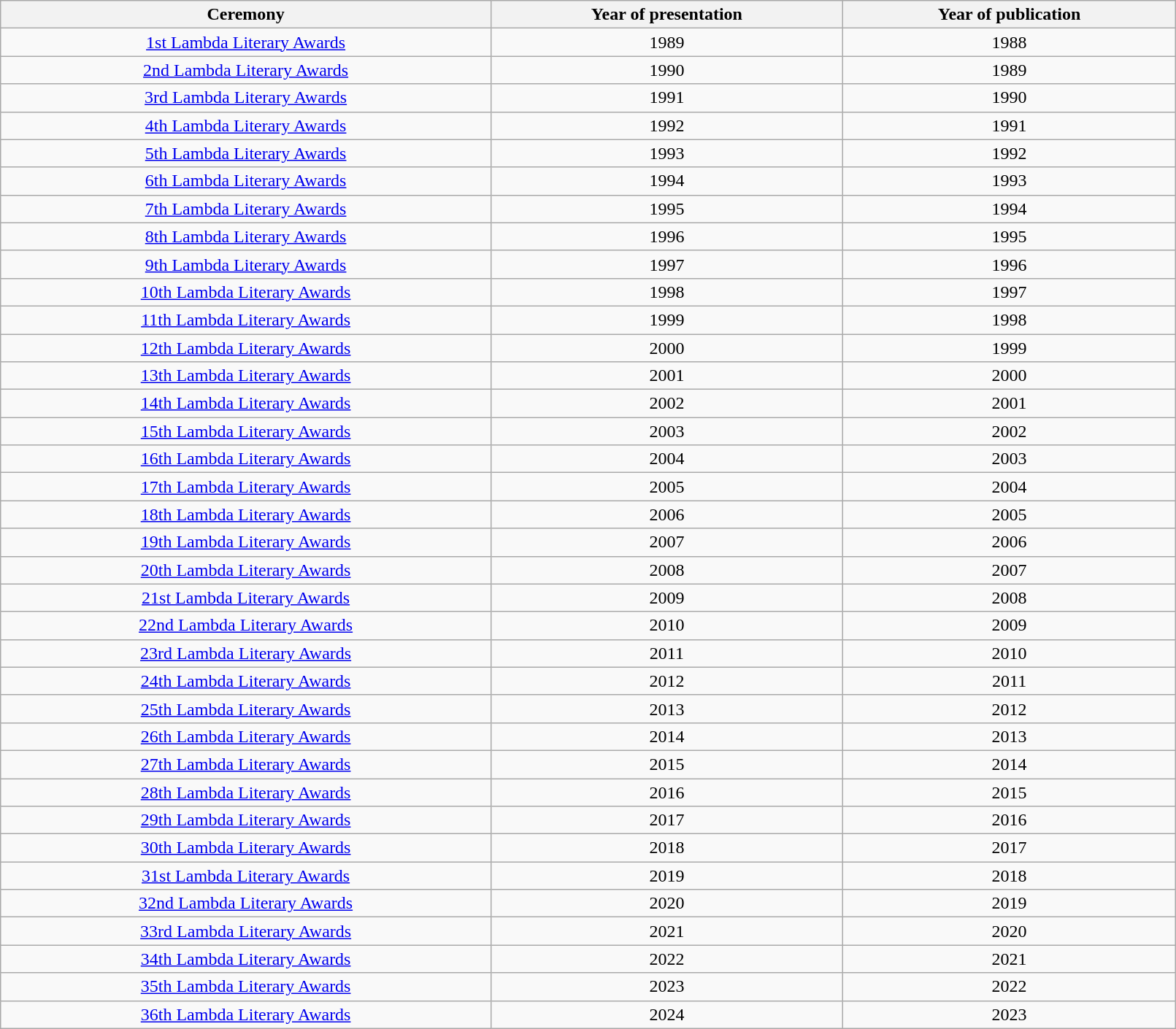<table class="wikitable" style="text-align: center" width="85%">
<tr>
<th>Ceremony</th>
<th>Year of presentation</th>
<th>Year of publication</th>
</tr>
<tr>
<td><a href='#'>1st Lambda Literary Awards</a></td>
<td>1989</td>
<td>1988</td>
</tr>
<tr>
<td><a href='#'>2nd Lambda Literary Awards</a></td>
<td>1990</td>
<td>1989</td>
</tr>
<tr>
<td><a href='#'>3rd Lambda Literary Awards</a></td>
<td>1991</td>
<td>1990</td>
</tr>
<tr>
<td><a href='#'>4th Lambda Literary Awards</a></td>
<td>1992</td>
<td>1991</td>
</tr>
<tr>
<td><a href='#'>5th Lambda Literary Awards</a></td>
<td>1993</td>
<td>1992</td>
</tr>
<tr>
<td><a href='#'>6th Lambda Literary Awards</a></td>
<td>1994</td>
<td>1993</td>
</tr>
<tr>
<td><a href='#'>7th Lambda Literary Awards</a></td>
<td>1995</td>
<td>1994</td>
</tr>
<tr>
<td><a href='#'>8th Lambda Literary Awards</a></td>
<td>1996</td>
<td>1995</td>
</tr>
<tr>
<td><a href='#'>9th Lambda Literary Awards</a></td>
<td>1997</td>
<td>1996</td>
</tr>
<tr>
<td><a href='#'>10th Lambda Literary Awards</a></td>
<td>1998</td>
<td>1997</td>
</tr>
<tr>
<td><a href='#'>11th Lambda Literary Awards</a></td>
<td>1999</td>
<td>1998</td>
</tr>
<tr>
<td><a href='#'>12th Lambda Literary Awards</a></td>
<td>2000</td>
<td>1999</td>
</tr>
<tr>
<td><a href='#'>13th Lambda Literary Awards</a></td>
<td>2001</td>
<td>2000</td>
</tr>
<tr>
<td><a href='#'>14th Lambda Literary Awards</a></td>
<td>2002</td>
<td>2001</td>
</tr>
<tr>
<td><a href='#'>15th Lambda Literary Awards</a></td>
<td>2003</td>
<td>2002</td>
</tr>
<tr>
<td><a href='#'>16th Lambda Literary Awards</a></td>
<td>2004</td>
<td>2003</td>
</tr>
<tr>
<td><a href='#'>17th Lambda Literary Awards</a></td>
<td>2005</td>
<td>2004</td>
</tr>
<tr>
<td><a href='#'>18th Lambda Literary Awards</a></td>
<td>2006</td>
<td>2005</td>
</tr>
<tr>
<td><a href='#'>19th Lambda Literary Awards</a></td>
<td>2007</td>
<td>2006</td>
</tr>
<tr>
<td><a href='#'>20th Lambda Literary Awards</a></td>
<td>2008</td>
<td>2007</td>
</tr>
<tr>
<td><a href='#'>21st Lambda Literary Awards</a></td>
<td>2009</td>
<td>2008</td>
</tr>
<tr>
<td><a href='#'>22nd Lambda Literary Awards</a></td>
<td>2010</td>
<td>2009</td>
</tr>
<tr>
<td><a href='#'>23rd Lambda Literary Awards</a></td>
<td>2011</td>
<td>2010</td>
</tr>
<tr>
<td><a href='#'>24th Lambda Literary Awards</a></td>
<td>2012</td>
<td>2011</td>
</tr>
<tr>
<td><a href='#'>25th Lambda Literary Awards</a></td>
<td>2013</td>
<td>2012</td>
</tr>
<tr>
<td><a href='#'>26th Lambda Literary Awards</a></td>
<td>2014</td>
<td>2013</td>
</tr>
<tr>
<td><a href='#'>27th Lambda Literary Awards</a></td>
<td>2015</td>
<td>2014</td>
</tr>
<tr>
<td><a href='#'>28th Lambda Literary Awards</a></td>
<td>2016</td>
<td>2015</td>
</tr>
<tr>
<td><a href='#'>29th Lambda Literary Awards</a></td>
<td>2017</td>
<td>2016</td>
</tr>
<tr>
<td><a href='#'>30th Lambda Literary Awards</a></td>
<td>2018</td>
<td>2017</td>
</tr>
<tr>
<td><a href='#'>31st Lambda Literary Awards</a></td>
<td>2019</td>
<td>2018</td>
</tr>
<tr>
<td><a href='#'>32nd Lambda Literary Awards</a></td>
<td>2020</td>
<td>2019</td>
</tr>
<tr>
<td><a href='#'>33rd Lambda Literary Awards</a></td>
<td>2021</td>
<td>2020</td>
</tr>
<tr>
<td><a href='#'>34th Lambda Literary Awards</a></td>
<td>2022</td>
<td>2021</td>
</tr>
<tr>
<td><a href='#'>35th Lambda Literary Awards</a></td>
<td>2023</td>
<td>2022</td>
</tr>
<tr>
<td><a href='#'>36th Lambda Literary Awards</a></td>
<td>2024</td>
<td>2023</td>
</tr>
</table>
